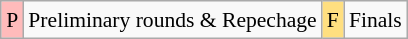<table class="wikitable" style="margin:0.5em auto; font-size:90%; line-height:1.25em;">
<tr>
<td bgcolor="#FFBBBB" align=center>P</td>
<td>Preliminary rounds & Repechage</td>
<td bgcolor="#FFDF80" align=center>F</td>
<td>Finals</td>
</tr>
</table>
